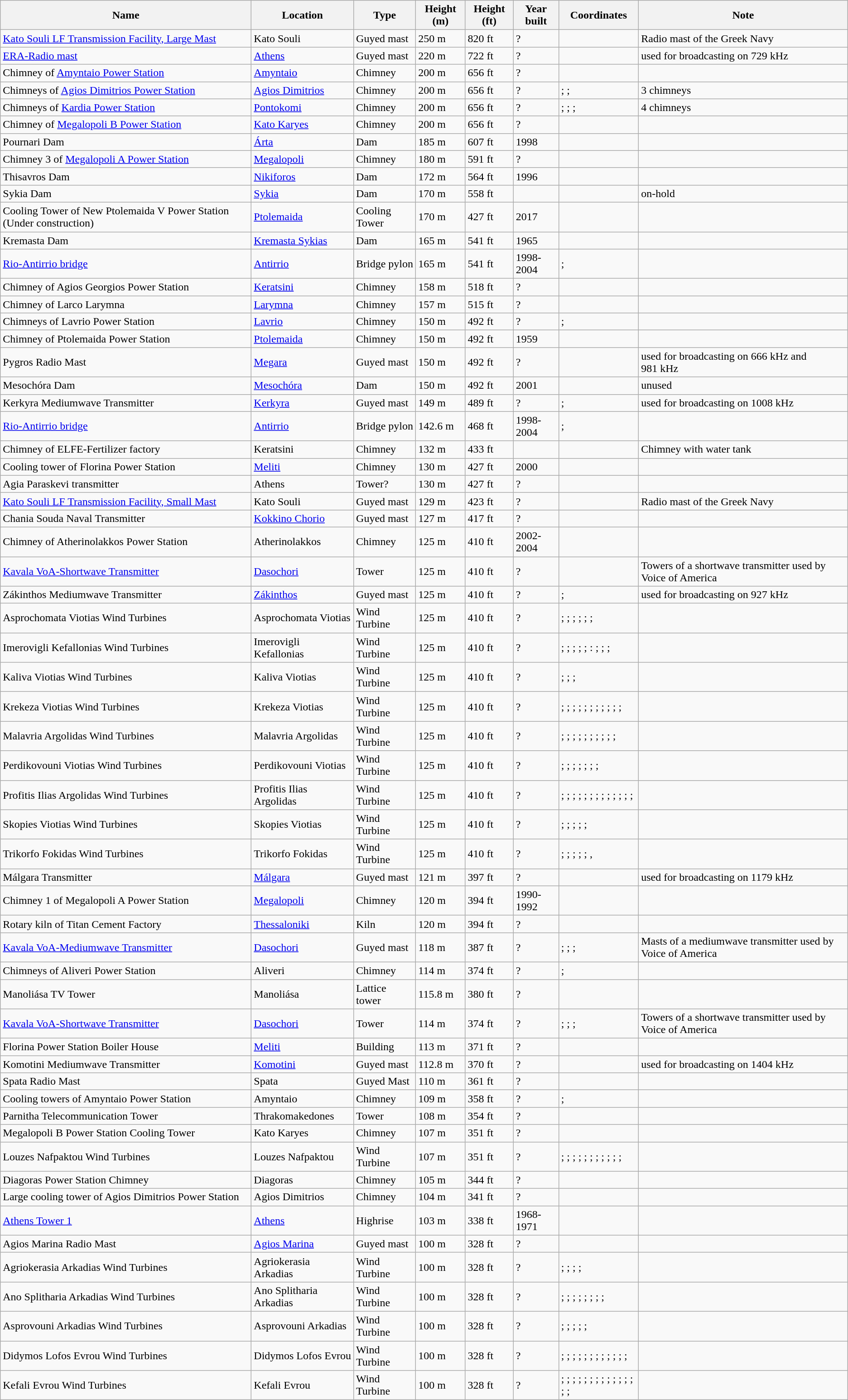<table class="wikitable sortable">
<tr>
<th>Name</th>
<th>Location</th>
<th>Type</th>
<th>Height (m)</th>
<th>Height (ft)</th>
<th>Year built</th>
<th>Coordinates</th>
<th>Note</th>
</tr>
<tr>
<td><a href='#'>Kato Souli LF Transmission Facility, Large Mast</a></td>
<td>Kato Souli</td>
<td>Guyed mast</td>
<td>250 m</td>
<td>820 ft</td>
<td>?</td>
<td></td>
<td>Radio mast of the Greek Navy </td>
</tr>
<tr>
<td><a href='#'>ERA-Radio mast</a></td>
<td><a href='#'>Athens</a></td>
<td>Guyed mast</td>
<td>220 m</td>
<td>722 ft</td>
<td>?</td>
<td></td>
<td>used for broadcasting on 729 kHz</td>
</tr>
<tr>
<td>Chimney of <a href='#'>Amyntaio Power Station</a></td>
<td><a href='#'>Amyntaio</a></td>
<td>Chimney</td>
<td>200 m</td>
<td>656 ft</td>
<td>?</td>
<td></td>
<td></td>
</tr>
<tr>
<td>Chimneys of <a href='#'>Agios Dimitrios Power Station</a></td>
<td><a href='#'>Agios Dimitrios</a></td>
<td>Chimney</td>
<td>200 m</td>
<td>656 ft</td>
<td>?</td>
<td> ;  ; </td>
<td>3 chimneys</td>
</tr>
<tr>
<td>Chimneys of <a href='#'>Kardia Power Station</a></td>
<td><a href='#'>Pontokomi</a></td>
<td>Chimney</td>
<td>200 m</td>
<td>656 ft</td>
<td>?</td>
<td> ;  ;  ; </td>
<td>4 chimneys</td>
</tr>
<tr>
<td>Chimney of <a href='#'>Megalopoli B Power Station</a></td>
<td><a href='#'>Kato Karyes</a></td>
<td>Chimney</td>
<td>200 m</td>
<td>656 ft</td>
<td>?</td>
<td></td>
<td></td>
</tr>
<tr>
<td>Pournari Dam</td>
<td><a href='#'>Árta</a></td>
<td>Dam</td>
<td>185 m</td>
<td>607 ft</td>
<td>1998</td>
<td></td>
<td></td>
</tr>
<tr>
<td>Chimney 3 of <a href='#'>Megalopoli A Power Station</a></td>
<td><a href='#'>Megalopoli</a></td>
<td>Chimney</td>
<td>180 m</td>
<td>591 ft</td>
<td>?</td>
<td></td>
<td></td>
</tr>
<tr>
<td>Thisavros Dam</td>
<td><a href='#'>Nikiforos</a></td>
<td>Dam</td>
<td>172 m</td>
<td>564 ft</td>
<td>1996</td>
<td></td>
<td></td>
</tr>
<tr>
<td>Sykia Dam</td>
<td><a href='#'>Sykia</a></td>
<td>Dam</td>
<td>170 m</td>
<td>558 ft</td>
<td></td>
<td></td>
<td>on-hold</td>
</tr>
<tr>
<td>Cooling Tower of New Ptolemaida V Power Station (Under construction)</td>
<td><a href='#'>Ptolemaida</a></td>
<td>Cooling Tower</td>
<td>170 m</td>
<td>427 ft</td>
<td>2017</td>
<td></td>
<td></td>
</tr>
<tr>
<td>Kremasta Dam</td>
<td><a href='#'>Kremasta Sykias</a></td>
<td>Dam</td>
<td>165 m</td>
<td>541 ft</td>
<td>1965</td>
<td></td>
<td></td>
</tr>
<tr>
<td><a href='#'>Rio-Antirrio bridge</a></td>
<td><a href='#'>Antirrio</a></td>
<td>Bridge pylon</td>
<td>165 m</td>
<td>541 ft</td>
<td>1998-2004</td>
<td> ; </td>
<td></td>
</tr>
<tr>
<td>Chimney of Agios Georgios Power Station</td>
<td><a href='#'>Keratsini</a></td>
<td>Chimney</td>
<td>158 m</td>
<td>518 ft</td>
<td>?</td>
<td></td>
<td></td>
</tr>
<tr>
<td>Chimney of Larco Larymna</td>
<td><a href='#'>Larymna</a></td>
<td>Chimney</td>
<td>157 m</td>
<td>515 ft</td>
<td>?</td>
<td></td>
<td></td>
</tr>
<tr>
<td>Chimneys of Lavrio Power Station</td>
<td><a href='#'>Lavrio</a></td>
<td>Chimney</td>
<td>150 m</td>
<td>492 ft</td>
<td>?</td>
<td> ; </td>
<td></td>
</tr>
<tr>
<td>Chimney of Ptolemaida Power Station</td>
<td><a href='#'>Ptolemaida</a></td>
<td>Chimney</td>
<td>150 m</td>
<td>492 ft</td>
<td>1959</td>
<td></td>
<td></td>
</tr>
<tr>
<td>Pygros Radio Mast</td>
<td><a href='#'>Megara</a></td>
<td>Guyed mast</td>
<td>150 m</td>
<td>492 ft</td>
<td>?</td>
<td></td>
<td>used for broadcasting on 666 kHz and 981 kHz</td>
</tr>
<tr>
<td>Mesochóra Dam</td>
<td><a href='#'>Mesochóra</a></td>
<td>Dam</td>
<td>150 m</td>
<td>492 ft</td>
<td>2001</td>
<td></td>
<td>unused</td>
</tr>
<tr>
<td>Kerkyra Mediumwave Transmitter</td>
<td><a href='#'>Kerkyra</a></td>
<td>Guyed mast</td>
<td>149 m</td>
<td>489 ft</td>
<td>?</td>
<td> ; </td>
<td>used for broadcasting on 1008 kHz</td>
</tr>
<tr>
<td><a href='#'>Rio-Antirrio bridge</a></td>
<td><a href='#'>Antirrio</a></td>
<td>Bridge pylon</td>
<td>142.6 m</td>
<td>468 ft</td>
<td>1998-2004</td>
<td> ; </td>
<td></td>
</tr>
<tr>
<td>Chimney of ELFE-Fertilizer factory</td>
<td>Keratsini</td>
<td>Chimney</td>
<td>132 m</td>
<td>433 ft</td>
<td></td>
<td></td>
<td>Chimney with water tank</td>
</tr>
<tr>
<td>Cooling tower of Florina Power Station</td>
<td><a href='#'>Meliti</a></td>
<td>Chimney</td>
<td>130 m</td>
<td>427 ft</td>
<td>2000</td>
<td></td>
<td></td>
</tr>
<tr>
<td>Agia Paraskevi transmitter</td>
<td>Athens</td>
<td>Tower?</td>
<td>130 m</td>
<td>427 ft</td>
<td>?</td>
<td></td>
<td></td>
</tr>
<tr>
<td><a href='#'>Kato Souli LF Transmission Facility, Small Mast</a></td>
<td>Kato Souli</td>
<td>Guyed mast</td>
<td>129 m</td>
<td>423 ft</td>
<td>?</td>
<td></td>
<td>Radio mast of the Greek Navy</td>
</tr>
<tr>
<td>Chania Souda Naval Transmitter</td>
<td><a href='#'>Kokkino Chorio</a></td>
<td>Guyed mast</td>
<td>127 m</td>
<td>417 ft</td>
<td>?</td>
<td></td>
<td></td>
</tr>
<tr>
<td>Chimney of Atherinolakkos Power Station</td>
<td>Atherinolakkos</td>
<td>Chimney</td>
<td>125 m</td>
<td>410 ft</td>
<td>2002-2004</td>
<td></td>
<td></td>
</tr>
<tr>
<td><a href='#'>Kavala VoA-Shortwave Transmitter</a></td>
<td><a href='#'>Dasochori</a></td>
<td>Tower</td>
<td>125 m</td>
<td>410 ft</td>
<td>?</td>
<td></td>
<td>Towers of a shortwave transmitter used by Voice of America</td>
</tr>
<tr>
<td>Zákinthos Mediumwave Transmitter</td>
<td><a href='#'>Zákinthos</a></td>
<td>Guyed mast</td>
<td>125 m</td>
<td>410 ft</td>
<td>?</td>
<td> ; </td>
<td>used for broadcasting on 927 kHz</td>
</tr>
<tr>
<td>Asprochomata Viotias Wind Turbines</td>
<td>Asprochomata Viotias</td>
<td>Wind Turbine</td>
<td>125 m</td>
<td>410 ft</td>
<td>?</td>
<td> ;  ;  ;  ;  ;  ; </td>
<td></td>
</tr>
<tr>
<td>Imerovigli Kefallonias Wind Turbines</td>
<td>Imerovigli Kefallonias</td>
<td>Wind Turbine</td>
<td>125 m</td>
<td>410 ft</td>
<td>?</td>
<td> ;  ;  ;  ;  ;  :  ;  ;  ; </td>
<td></td>
</tr>
<tr>
<td>Kaliva Viotias Wind Turbines</td>
<td>Kaliva Viotias</td>
<td>Wind Turbine</td>
<td>125 m</td>
<td>410 ft</td>
<td>?</td>
<td> ;  ;  ; </td>
<td></td>
</tr>
<tr>
<td>Krekeza Viotias Wind Turbines</td>
<td>Krekeza Viotias</td>
<td>Wind Turbine</td>
<td>125 m</td>
<td>410 ft</td>
<td>?</td>
<td> ;  ;  ;  ;  ;  ;  ;  ;  ;  ;  ; </td>
<td></td>
</tr>
<tr>
<td>Malavria Argolidas Wind Turbines</td>
<td>Malavria Argolidas</td>
<td>Wind Turbine</td>
<td>125 m</td>
<td>410 ft</td>
<td>?</td>
<td>   ;  ;  ;  ;  ;  ;  ;  ;  ;  ; </td>
<td></td>
</tr>
<tr>
<td>Perdikovouni Viotias Wind Turbines</td>
<td>Perdikovouni Viotias</td>
<td>Wind Turbine</td>
<td>125 m</td>
<td>410 ft</td>
<td>?</td>
<td> ;  ;  ;  ;  ;  ;  ; </td>
<td></td>
</tr>
<tr>
<td>Profitis Ilias Argolidas Wind Turbines</td>
<td>Profitis Ilias Argolidas</td>
<td>Wind Turbine</td>
<td>125 m</td>
<td>410 ft</td>
<td>?</td>
<td> ;  ;  ;  ;  ;  ;  ;  ;  ;  ;  ;  ;  ; </td>
<td></td>
</tr>
<tr>
<td>Skopies Viotias Wind Turbines</td>
<td>Skopies Viotias</td>
<td>Wind Turbine</td>
<td>125 m</td>
<td>410 ft</td>
<td>?</td>
<td> ;  ;  ;  ;  ; </td>
<td></td>
</tr>
<tr>
<td>Trikorfo Fokidas Wind Turbines</td>
<td>Trikorfo Fokidas</td>
<td>Wind Turbine</td>
<td>125 m</td>
<td>410 ft</td>
<td>?</td>
<td> ;  ;  ;  ;  ; , </td>
<td></td>
</tr>
<tr>
<td>Málgara Transmitter</td>
<td><a href='#'>Málgara</a></td>
<td>Guyed mast</td>
<td>121 m</td>
<td>397 ft</td>
<td>?</td>
<td></td>
<td>used for broadcasting on 1179 kHz</td>
</tr>
<tr>
<td>Chimney 1 of Megalopoli A Power Station</td>
<td><a href='#'>Megalopoli</a></td>
<td>Chimney</td>
<td>120 m</td>
<td>394 ft</td>
<td>1990-1992</td>
<td></td>
<td></td>
</tr>
<tr>
<td>Rotary kiln of Titan Cement Factory</td>
<td><a href='#'>Thessaloniki</a></td>
<td>Kiln</td>
<td>120 m</td>
<td>394 ft</td>
<td>?</td>
<td></td>
<td></td>
</tr>
<tr>
<td><a href='#'>Kavala VoA-Mediumwave Transmitter</a></td>
<td><a href='#'>Dasochori</a></td>
<td>Guyed mast</td>
<td>118 m</td>
<td>387 ft</td>
<td>?</td>
<td> ;  ;  ; </td>
<td>Masts of a mediumwave transmitter used by Voice of America</td>
</tr>
<tr>
<td>Chimneys of Aliveri Power Station</td>
<td>Aliveri</td>
<td>Chimney</td>
<td>114 m</td>
<td>374 ft</td>
<td>?</td>
<td> ; </td>
<td></td>
</tr>
<tr>
<td>Manoliása TV Tower</td>
<td>Manoliása</td>
<td>Lattice tower</td>
<td>115.8 m</td>
<td>380 ft</td>
<td>?</td>
<td></td>
<td></td>
</tr>
<tr>
<td><a href='#'>Kavala VoA-Shortwave Transmitter</a></td>
<td><a href='#'>Dasochori</a></td>
<td>Tower</td>
<td>114 m</td>
<td>374 ft</td>
<td>?</td>
<td> ;  ;  ; </td>
<td>Towers of a shortwave transmitter used by Voice of America</td>
</tr>
<tr>
<td>Florina Power Station Boiler House</td>
<td><a href='#'>Meliti</a></td>
<td>Building</td>
<td>113 m</td>
<td>371 ft</td>
<td>?</td>
<td></td>
<td></td>
</tr>
<tr>
<td>Komotini Mediumwave Transmitter</td>
<td><a href='#'>Komotini</a></td>
<td>Guyed mast</td>
<td>112.8 m</td>
<td>370 ft</td>
<td>?</td>
<td></td>
<td>used for broadcasting on 1404 kHz</td>
</tr>
<tr>
<td>Spata Radio Mast</td>
<td>Spata</td>
<td>Guyed Mast</td>
<td>110 m</td>
<td>361 ft</td>
<td>?</td>
<td></td>
<td></td>
</tr>
<tr>
<td>Cooling towers of Amyntaio Power Station</td>
<td>Amyntaio</td>
<td>Chimney</td>
<td>109 m</td>
<td>358 ft</td>
<td>?</td>
<td> ; </td>
<td></td>
</tr>
<tr>
<td>Parnitha Telecommunication Tower</td>
<td>Thrakomakedones</td>
<td>Tower</td>
<td>108 m</td>
<td>354 ft</td>
<td>?</td>
<td></td>
<td></td>
</tr>
<tr>
<td>Megalopoli B Power Station Cooling Tower</td>
<td>Kato Karyes</td>
<td>Chimney</td>
<td>107 m</td>
<td>351 ft</td>
<td>?</td>
<td></td>
<td></td>
</tr>
<tr>
<td>Louzes Nafpaktou Wind Turbines</td>
<td>Louzes Nafpaktou</td>
<td>Wind Turbine</td>
<td>107 m</td>
<td>351 ft</td>
<td>?</td>
<td> ;  ;  ;  ;  ;  ;  ;  ;  ;  ;  ; </td>
<td></td>
</tr>
<tr>
<td>Diagoras Power Station Chimney</td>
<td>Diagoras</td>
<td>Chimney</td>
<td>105 m</td>
<td>344 ft</td>
<td>?</td>
<td></td>
<td></td>
</tr>
<tr>
<td>Large cooling tower of Agios Dimitrios Power Station</td>
<td>Agios Dimitrios</td>
<td>Chimney</td>
<td>104 m</td>
<td>341 ft</td>
<td>?</td>
<td></td>
<td></td>
</tr>
<tr>
<td><a href='#'>Athens Tower 1</a></td>
<td><a href='#'>Athens</a></td>
<td>Highrise</td>
<td>103 m</td>
<td>338 ft</td>
<td>1968-1971</td>
<td></td>
<td></td>
</tr>
<tr>
<td>Agios Marina Radio Mast</td>
<td><a href='#'>Agios Marina</a></td>
<td>Guyed mast</td>
<td>100 m</td>
<td>328 ft</td>
<td>?</td>
<td></td>
<td></td>
</tr>
<tr>
<td>Agriokerasia Arkadias Wind Turbines</td>
<td>Agriokerasia Arkadias</td>
<td>Wind Turbine</td>
<td>100 m</td>
<td>328 ft</td>
<td>?</td>
<td> ;  ;  ;  ; </td>
<td></td>
</tr>
<tr>
<td>Ano Splitharia Arkadias Wind Turbines</td>
<td>Ano Splitharia Arkadias</td>
<td>Wind Turbine</td>
<td>100 m</td>
<td>328 ft</td>
<td>?</td>
<td> ;  ;  ;  ;  ;  ;  ;  ; </td>
<td></td>
</tr>
<tr>
<td>Asprovouni Arkadias Wind Turbines</td>
<td>Asprovouni Arkadias</td>
<td>Wind Turbine</td>
<td>100 m</td>
<td>328 ft</td>
<td>?</td>
<td> ;  ;  ;  ;  ; </td>
<td></td>
</tr>
<tr>
<td>Didymos Lofos Evrou Wind Turbines</td>
<td>Didymos Lofos Evrou</td>
<td>Wind Turbine</td>
<td>100 m</td>
<td>328 ft</td>
<td>?</td>
<td> ;  ;  ;  ;  ;  ;  ;  ;  ;  ;  ;  ; </td>
<td></td>
</tr>
<tr>
<td>Kefali Evrou Wind Turbines</td>
<td>Kefali Evrou</td>
<td>Wind Turbine</td>
<td>100 m</td>
<td>328 ft</td>
<td>?</td>
<td> ;  ;  ;  ;  ;  ;  ;  ;  ;  ;  ;  ;  ;  ;  ; </td>
<td></td>
</tr>
</table>
